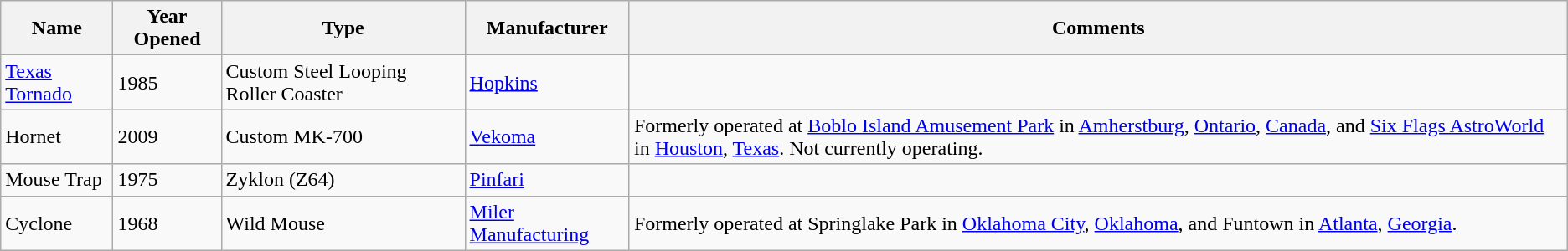<table class="wikitable sortable">
<tr>
<th>Name</th>
<th>Year Opened</th>
<th>Type</th>
<th>Manufacturer</th>
<th>Comments</th>
</tr>
<tr>
<td><a href='#'>Texas Tornado</a></td>
<td>1985</td>
<td>Custom Steel Looping Roller Coaster</td>
<td><a href='#'>Hopkins</a></td>
<td></td>
</tr>
<tr>
<td>Hornet</td>
<td>2009</td>
<td>Custom MK-700</td>
<td><a href='#'>Vekoma</a></td>
<td>Formerly operated at <a href='#'>Boblo Island Amusement Park</a> in <a href='#'>Amherstburg</a>, <a href='#'>Ontario</a>, <a href='#'>Canada</a>, and <a href='#'>Six Flags AstroWorld</a> in <a href='#'>Houston</a>, <a href='#'>Texas</a>. Not currently operating.</td>
</tr>
<tr>
<td>Mouse Trap</td>
<td>1975</td>
<td>Zyklon (Z64)</td>
<td><a href='#'>Pinfari</a></td>
<td></td>
</tr>
<tr>
<td>Cyclone</td>
<td>1968</td>
<td>Wild Mouse</td>
<td><a href='#'>Miler Manufacturing</a></td>
<td>Formerly operated at Springlake Park in <a href='#'>Oklahoma City</a>, <a href='#'>Oklahoma</a>, and Funtown in <a href='#'>Atlanta</a>, <a href='#'>Georgia</a>.</td>
</tr>
</table>
